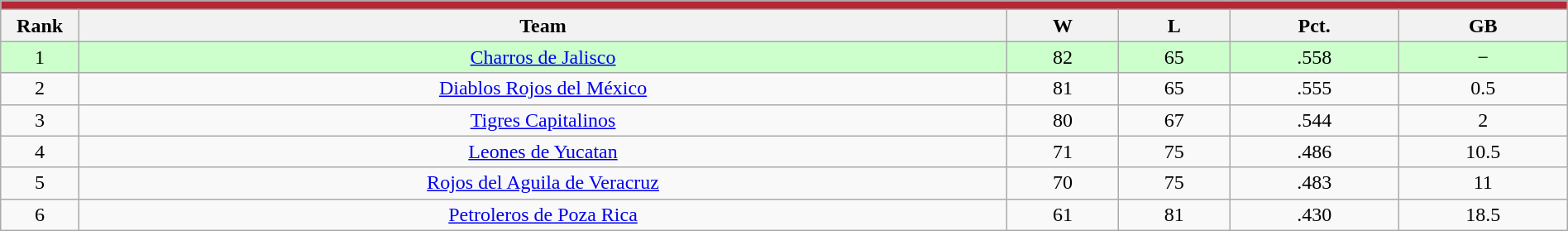<table class="wikitable plainrowheaders" width="100%" style="text-align:center;">
<tr>
<th style="background:#B52735;" colspan="6"></th>
</tr>
<tr>
<th scope="col" width="5%">Rank</th>
<th>Team</th>
<th>W</th>
<th>L</th>
<th>Pct.</th>
<th>GB</th>
</tr>
<tr style="background-color:#ccffcc;">
<td>1</td>
<td><a href='#'>Charros de Jalisco</a></td>
<td>82</td>
<td>65</td>
<td>.558</td>
<td>−</td>
</tr>
<tr>
<td>2</td>
<td><a href='#'>Diablos Rojos del México</a></td>
<td>81</td>
<td>65</td>
<td>.555</td>
<td>0.5</td>
</tr>
<tr>
<td>3</td>
<td><a href='#'>Tigres Capitalinos</a></td>
<td>80</td>
<td>67</td>
<td>.544</td>
<td>2</td>
</tr>
<tr>
<td>4</td>
<td><a href='#'>Leones de Yucatan</a></td>
<td>71</td>
<td>75</td>
<td>.486</td>
<td>10.5</td>
</tr>
<tr>
<td>5</td>
<td><a href='#'>Rojos del Aguila de Veracruz</a></td>
<td>70</td>
<td>75</td>
<td>.483</td>
<td>11</td>
</tr>
<tr>
<td>6</td>
<td><a href='#'>Petroleros de Poza Rica</a></td>
<td>61</td>
<td>81</td>
<td>.430</td>
<td>18.5</td>
</tr>
</table>
